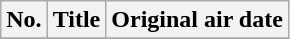<table class="wikitable plainrowheaders">
<tr>
<th>No.</th>
<th>Title</th>
<th>Original air date</th>
</tr>
<tr>
</tr>
</table>
